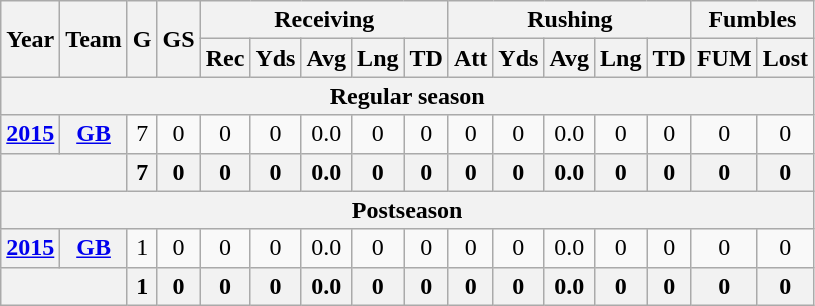<table class="wikitable" style="text-align: center;">
<tr>
<th rowspan="2">Year</th>
<th rowspan="2">Team</th>
<th rowspan="2">G</th>
<th rowspan="2">GS</th>
<th colspan="5">Receiving</th>
<th colspan="5">Rushing</th>
<th colspan="2">Fumbles</th>
</tr>
<tr>
<th>Rec</th>
<th>Yds</th>
<th>Avg</th>
<th>Lng</th>
<th>TD</th>
<th>Att</th>
<th>Yds</th>
<th>Avg</th>
<th>Lng</th>
<th>TD</th>
<th>FUM</th>
<th>Lost</th>
</tr>
<tr>
<th colspan=16><strong>Regular season</strong></th>
</tr>
<tr>
<th><a href='#'>2015</a></th>
<th><a href='#'>GB</a></th>
<td>7</td>
<td>0</td>
<td>0</td>
<td>0</td>
<td>0.0</td>
<td>0</td>
<td>0</td>
<td>0</td>
<td>0</td>
<td>0.0</td>
<td>0</td>
<td>0</td>
<td>0</td>
<td>0</td>
</tr>
<tr>
<th colspan="2"></th>
<th>7</th>
<th>0</th>
<th>0</th>
<th>0</th>
<th>0.0</th>
<th>0</th>
<th>0</th>
<th>0</th>
<th>0</th>
<th>0.0</th>
<th>0</th>
<th>0</th>
<th>0</th>
<th>0</th>
</tr>
<tr>
<th colspan=16><strong>Postseason</strong></th>
</tr>
<tr>
<th><a href='#'>2015</a></th>
<th><a href='#'>GB</a></th>
<td>1</td>
<td>0</td>
<td>0</td>
<td>0</td>
<td>0.0</td>
<td>0</td>
<td>0</td>
<td>0</td>
<td>0</td>
<td>0.0</td>
<td>0</td>
<td>0</td>
<td>0</td>
<td>0</td>
</tr>
<tr>
<th colspan="2"></th>
<th>1</th>
<th>0</th>
<th>0</th>
<th>0</th>
<th>0.0</th>
<th>0</th>
<th>0</th>
<th>0</th>
<th>0</th>
<th>0.0</th>
<th>0</th>
<th>0</th>
<th>0</th>
<th>0</th>
</tr>
</table>
